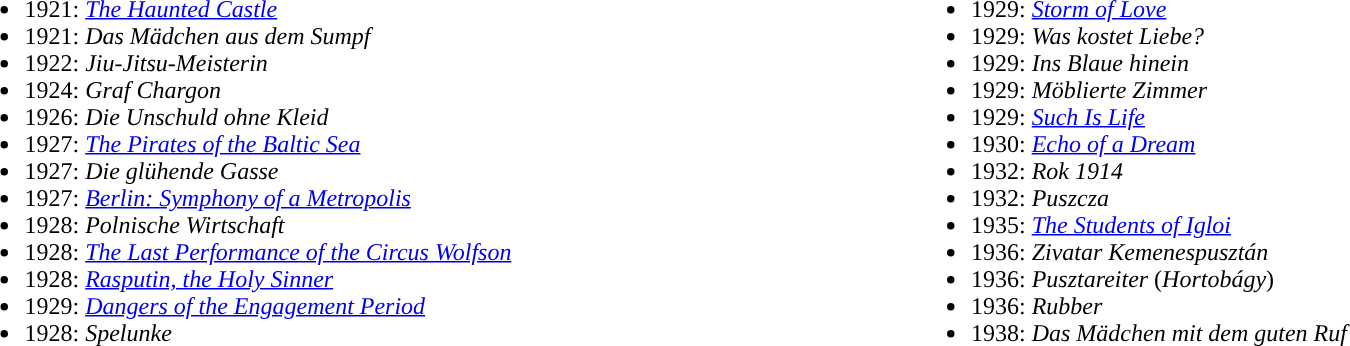<table width="100%" align="center|">
<tr>
<td width="50% valign="top"><br><ul><li>1921: <em><a href='#'>The Haunted Castle</a></em></li><li>1921: <em>Das Mädchen aus dem Sumpf</em></li><li>1922: <em>Jiu-Jitsu-Meisterin</em></li><li>1924: <em>Graf Chargon</em></li><li>1926: <em>Die Unschuld ohne Kleid</em></li><li>1927: <em><a href='#'>The Pirates of the Baltic Sea</a></em></li><li>1927: <em>Die glühende Gasse</em></li><li>1927: <em><a href='#'>Berlin: Symphony of a Metropolis</a></em></li><li>1928: <em>Polnische Wirtschaft</em></li><li>1928: <em><a href='#'>The Last Performance of the Circus Wolfson</a></em></li><li>1928: <em><a href='#'>Rasputin, the Holy Sinner</a></em></li><li>1929: <em><a href='#'>Dangers of the Engagement Period</a></em></li><li>1928: <em>Spelunke</em></li></ul></td>
<td width="50% valign="top"><br><ul><li>1929: <em><a href='#'>Storm of Love</a></em></li><li>1929: <em>Was kostet Liebe?</em></li><li>1929: <em>Ins Blaue hinein</em></li><li>1929: <em>Möblierte Zimmer</em></li><li>1929: <em><a href='#'>Such Is Life</a></em></li><li>1930: <em><a href='#'>Echo of a Dream</a></em></li><li>1932: <em>Rok 1914</em></li><li>1932: <em>Puszcza</em></li><li>1935: <em><a href='#'>The Students of Igloi</a></em></li><li>1936: <em>Zivatar Kemenespusztán</em></li><li>1936: <em>Pusztareiter</em> (<em>Hortobágy</em>)</li><li>1936: <em>Rubber</em></li><li>1938: <em>Das Mädchen mit dem guten Ruf</em></li></ul></td>
</tr>
<tr>
</tr>
</table>
